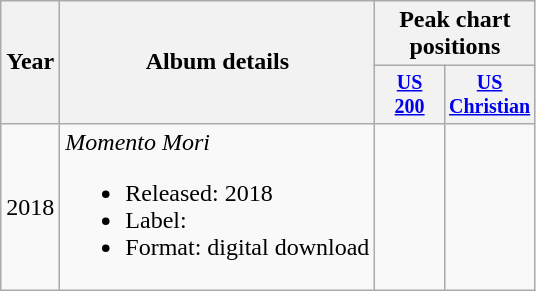<table class="wikitable" style="text-align:center;">
<tr>
<th rowspan="2">Year</th>
<th rowspan="2">Album details</th>
<th colspan="4">Peak chart positions</th>
</tr>
<tr style="font-size:smaller;">
<th style="width:40px;"><a href='#'>US<br>200</a></th>
<th style="width:40px;"><a href='#'>US<br>Christian</a></th>
</tr>
<tr>
<td>2018</td>
<td style="text-align:left;"><em>Momento Mori</em><br><ul><li>Released: 2018</li><li>Label:</li><li>Format: digital download</li></ul></td>
<td></td>
<td></td>
</tr>
</table>
